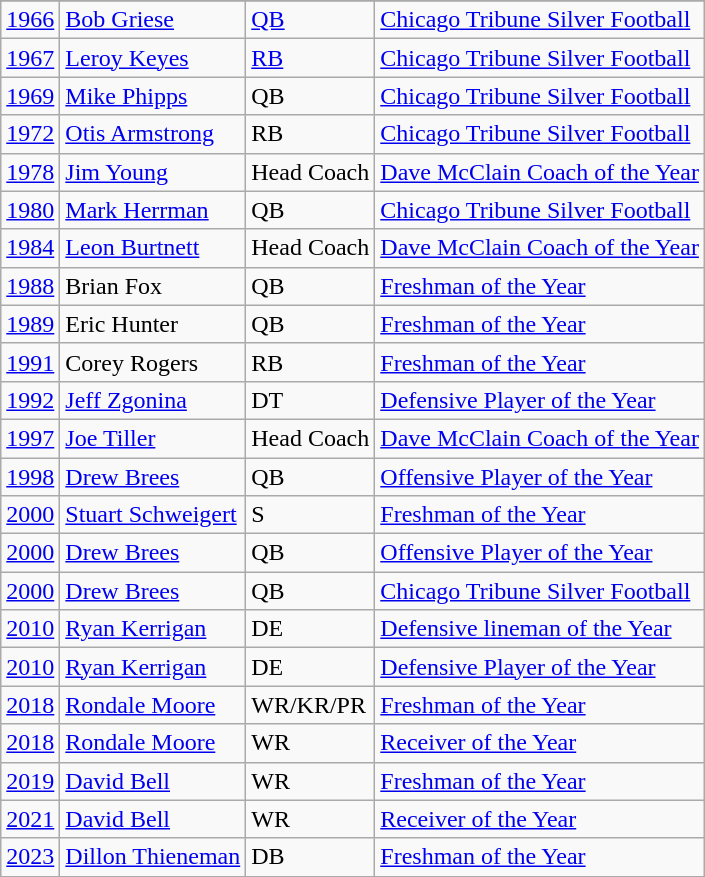<table class="wikitable">
<tr>
</tr>
<tr>
<td><a href='#'>1966</a></td>
<td><a href='#'>Bob Griese</a></td>
<td><a href='#'>QB</a></td>
<td><a href='#'>Chicago Tribune Silver Football</a></td>
</tr>
<tr>
<td><a href='#'>1967</a></td>
<td><a href='#'>Leroy Keyes</a></td>
<td><a href='#'>RB</a></td>
<td><a href='#'>Chicago Tribune Silver Football</a></td>
</tr>
<tr>
<td><a href='#'>1969</a></td>
<td><a href='#'>Mike Phipps</a></td>
<td>QB</td>
<td><a href='#'>Chicago Tribune Silver Football</a></td>
</tr>
<tr>
<td><a href='#'>1972</a></td>
<td><a href='#'>Otis Armstrong</a></td>
<td>RB</td>
<td><a href='#'>Chicago Tribune Silver Football</a></td>
</tr>
<tr>
<td><a href='#'>1978</a></td>
<td><a href='#'>Jim Young</a></td>
<td>Head Coach</td>
<td><a href='#'>Dave McClain Coach of the Year</a></td>
</tr>
<tr>
<td><a href='#'>1980</a></td>
<td><a href='#'>Mark Herrman</a></td>
<td>QB</td>
<td><a href='#'>Chicago Tribune Silver Football</a></td>
</tr>
<tr>
<td><a href='#'>1984</a></td>
<td><a href='#'>Leon Burtnett</a></td>
<td>Head Coach</td>
<td><a href='#'>Dave McClain Coach of the Year</a></td>
</tr>
<tr>
<td><a href='#'>1988</a></td>
<td>Brian Fox</td>
<td>QB</td>
<td><a href='#'>Freshman of the Year</a></td>
</tr>
<tr>
<td><a href='#'>1989</a></td>
<td>Eric Hunter</td>
<td>QB</td>
<td><a href='#'>Freshman of the Year</a></td>
</tr>
<tr>
<td><a href='#'>1991</a></td>
<td>Corey Rogers</td>
<td>RB</td>
<td><a href='#'>Freshman of the Year</a></td>
</tr>
<tr>
<td><a href='#'>1992</a></td>
<td><a href='#'>Jeff Zgonina</a></td>
<td>DT</td>
<td><a href='#'>Defensive Player of the Year</a></td>
</tr>
<tr>
<td><a href='#'>1997</a></td>
<td><a href='#'>Joe Tiller</a></td>
<td>Head Coach</td>
<td><a href='#'>Dave McClain Coach of the Year</a></td>
</tr>
<tr>
<td><a href='#'>1998</a></td>
<td><a href='#'>Drew Brees</a></td>
<td>QB</td>
<td><a href='#'>Offensive Player of the Year</a></td>
</tr>
<tr>
<td><a href='#'>2000</a></td>
<td><a href='#'>Stuart Schweigert</a></td>
<td>S</td>
<td><a href='#'>Freshman of the Year</a></td>
</tr>
<tr>
<td><a href='#'>2000</a></td>
<td><a href='#'>Drew Brees</a></td>
<td>QB</td>
<td><a href='#'>Offensive Player of the Year</a></td>
</tr>
<tr>
<td><a href='#'>2000</a></td>
<td><a href='#'>Drew Brees</a></td>
<td>QB</td>
<td><a href='#'>Chicago Tribune Silver Football</a></td>
</tr>
<tr>
<td><a href='#'>2010</a></td>
<td><a href='#'>Ryan Kerrigan</a></td>
<td>DE</td>
<td><a href='#'>Defensive lineman of the Year</a></td>
</tr>
<tr>
<td><a href='#'>2010</a></td>
<td><a href='#'>Ryan Kerrigan</a></td>
<td>DE</td>
<td><a href='#'>Defensive Player of the Year</a></td>
</tr>
<tr>
<td><a href='#'>2018</a></td>
<td><a href='#'>Rondale Moore</a></td>
<td>WR/KR/PR</td>
<td><a href='#'>Freshman of the Year</a></td>
</tr>
<tr>
<td><a href='#'>2018</a></td>
<td><a href='#'>Rondale Moore</a></td>
<td>WR</td>
<td><a href='#'>Receiver of the Year</a></td>
</tr>
<tr>
<td><a href='#'>2019</a></td>
<td><a href='#'>David Bell</a></td>
<td>WR</td>
<td><a href='#'>Freshman of the Year</a></td>
</tr>
<tr>
<td><a href='#'>2021</a></td>
<td><a href='#'>David Bell</a></td>
<td>WR</td>
<td><a href='#'>Receiver of the Year</a></td>
</tr>
<tr>
<td><a href='#'>2023</a></td>
<td><a href='#'>Dillon Thieneman</a></td>
<td>DB</td>
<td><a href='#'>Freshman of the Year</a></td>
</tr>
<tr>
</tr>
</table>
